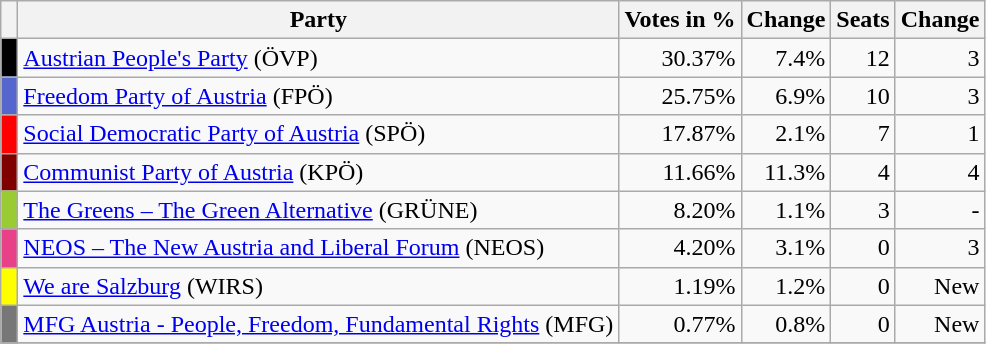<table class="wikitable" style="text-align:right">
<tr>
<th></th>
<th>Party</th>
<th>Votes in %</th>
<th>Change</th>
<th>Seats</th>
<th>Change</th>
</tr>
<tr>
<td bgcolor="#000000"> </td>
<td align=left><a href='#'>Austrian People's Party</a> (ÖVP)</td>
<td>30.37%</td>
<td> 7.4%</td>
<td>12</td>
<td> 3</td>
</tr>
<tr>
<td bgcolor="#5566CC"> </td>
<td align="left"><a href='#'>Freedom Party of Austria</a> (FPÖ)</td>
<td>25.75%</td>
<td> 6.9%</td>
<td>10</td>
<td> 3</td>
</tr>
<tr>
<td bgcolor="#FF0000"> </td>
<td align="left"><a href='#'>Social Democratic Party of Austria</a> (SPÖ)</td>
<td>17.87%</td>
<td> 2.1%</td>
<td>7</td>
<td> 1</td>
</tr>
<tr>
<td bgcolor=#800000> </td>
<td align="left"><a href='#'>Communist Party of Austria</a> (KPÖ)</td>
<td>11.66%</td>
<td>11.3%</td>
<td>4</td>
<td> 4</td>
</tr>
<tr>
<td bgcolor="#99CC33"> </td>
<td align="left"><a href='#'>The Greens – The Green Alternative</a> (GRÜNE)</td>
<td>8.20%</td>
<td> 1.1%</td>
<td>3</td>
<td>-</td>
</tr>
<tr>
<td bgcolor="#e84188"> </td>
<td align="left"><a href='#'>NEOS – The New Austria and Liberal Forum</a> (NEOS)</td>
<td>4.20%</td>
<td>3.1%</td>
<td>0</td>
<td> 3</td>
</tr>
<tr>
<td bgcolor="#FFFF00"> </td>
<td align="left"><a href='#'>We are Salzburg</a> (WIRS)</td>
<td>1.19%</td>
<td>1.2%</td>
<td>0</td>
<td>New</td>
</tr>
<tr>
<td bgcolor="#777777"> </td>
<td align=left><a href='#'>MFG Austria - People, Freedom, Fundamental Rights</a> (MFG)</td>
<td>0.77%</td>
<td> 0.8%</td>
<td>0</td>
<td>New</td>
</tr>
<tr>
</tr>
</table>
